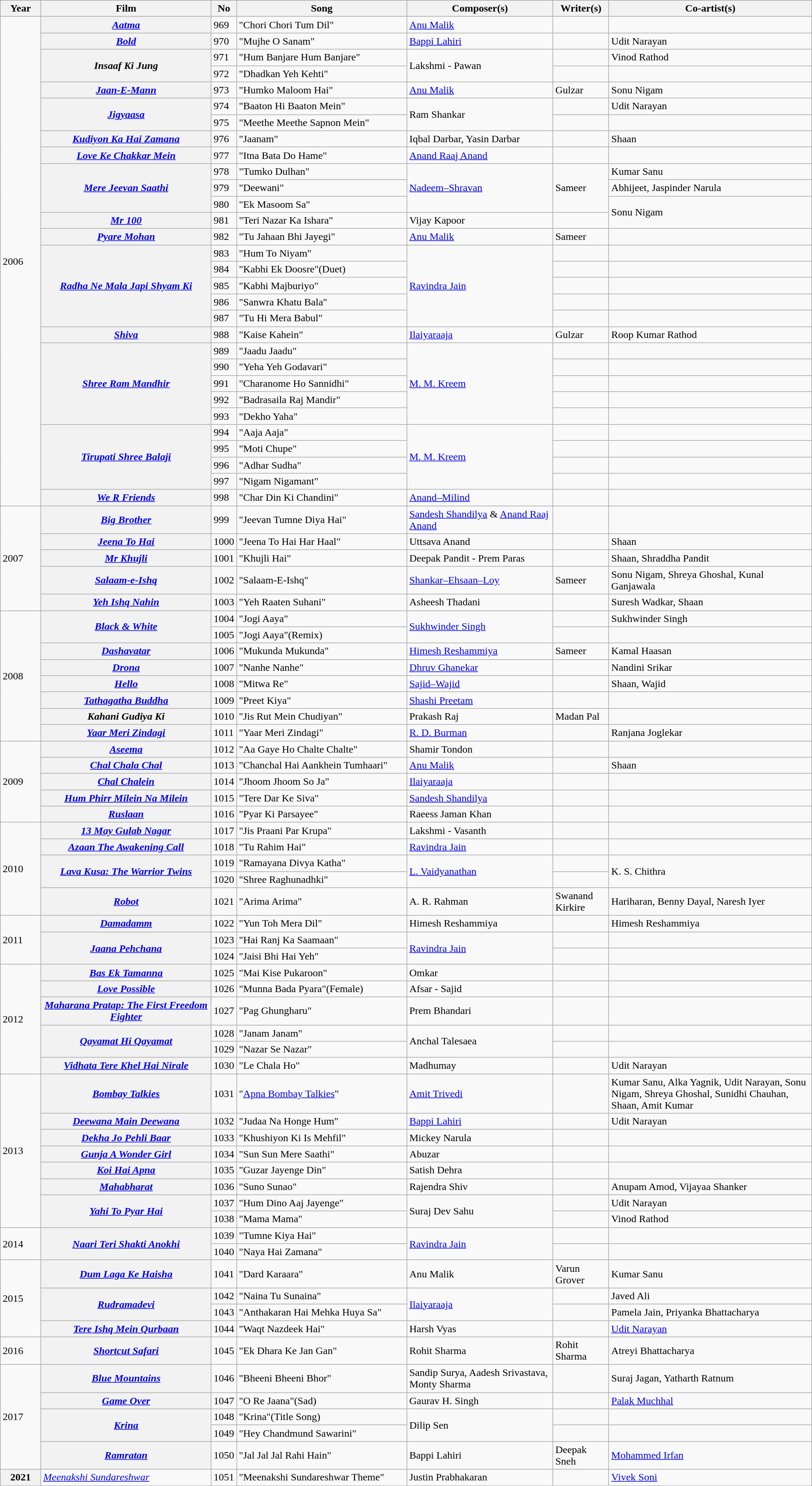<table class="wikitable plainrowheaders" width="100%" textcolor:#000;">
<tr>
<th scope="col" width=5%><strong>Year</strong></th>
<th scope="col" width=21%><strong>Film</strong></th>
<th><strong>No</strong></th>
<th scope="col" width=21%><strong>Song</strong></th>
<th scope="col" width=18%><strong>Composer(s)</strong></th>
<th>Writer(s)</th>
<th>Co-artist(s)</th>
</tr>
<tr>
<td rowspan="30">2006</td>
<th><a href='#'><em>Aatma</em></a></th>
<td>969</td>
<td>"Chori Chori Tum Dil"</td>
<td><a href='#'>Anu Malik</a></td>
<td></td>
<td></td>
</tr>
<tr>
<th><a href='#'><em>Bold</em></a></th>
<td>970</td>
<td>"Mujhe O Sanam"</td>
<td><a href='#'>Bappi Lahiri</a></td>
<td></td>
<td>Udit Narayan</td>
</tr>
<tr>
<th rowspan="2"><em>Insaaf Ki Jung</em></th>
<td>971</td>
<td>"Hum Banjare Hum Banjare"</td>
<td rowspan="2">Lakshmi - Pawan</td>
<td></td>
<td>Vinod Rathod</td>
</tr>
<tr>
<td>972</td>
<td>"Dhadkan Yeh Kehti"</td>
<td></td>
<td></td>
</tr>
<tr>
<th><em><a href='#'>Jaan-E-Mann</a></em></th>
<td>973</td>
<td>"Humko Maloom Hai"</td>
<td><a href='#'>Anu Malik</a></td>
<td>Gulzar</td>
<td>Sonu Nigam</td>
</tr>
<tr>
<th rowspan="2"><em><a href='#'>Jigyaasa</a></em></th>
<td>974</td>
<td>"Baaton Hi Baaton Mein"</td>
<td rowspan="2">Ram Shankar</td>
<td></td>
<td>Udit Narayan</td>
</tr>
<tr>
<td>975</td>
<td>"Meethe Meethe Sapnon Mein"</td>
<td></td>
<td></td>
</tr>
<tr>
<th><em><a href='#'>Kudiyon Ka Hai Zamana</a></em></th>
<td>976</td>
<td>"Jaanam"</td>
<td>Iqbal Darbar, Yasin Darbar</td>
<td></td>
<td>Shaan</td>
</tr>
<tr>
<th><em><a href='#'>Love Ke Chakkar Mein</a></em></th>
<td>977</td>
<td>"Itna Bata Do Hame"</td>
<td><a href='#'>Anand Raaj Anand</a></td>
<td></td>
<td></td>
</tr>
<tr>
<th rowspan="3"><a href='#'><em>Mere Jeevan Saathi</em></a></th>
<td>978</td>
<td>"Tumko Dulhan"</td>
<td rowspan="3"><a href='#'>Nadeem–Shravan</a></td>
<td rowspan="3">Sameer</td>
<td>Kumar Sanu</td>
</tr>
<tr>
<td>979</td>
<td>"Deewani"</td>
<td>Abhijeet, Jaspinder Narula</td>
</tr>
<tr>
<td>980</td>
<td>"Ek Masoom Sa"</td>
<td rowspan="2">Sonu Nigam</td>
</tr>
<tr>
<th><a href='#'><em>Mr 100</em></a></th>
<td>981</td>
<td>"Teri Nazar Ka Ishara"</td>
<td>Vijay Kapoor</td>
<td></td>
</tr>
<tr>
<th><em><a href='#'>Pyare Mohan</a></em></th>
<td>982</td>
<td>"Tu Jahaan Bhi Jayegi"</td>
<td><a href='#'>Anu Malik</a></td>
<td>Sameer</td>
<td></td>
</tr>
<tr>
<th rowspan="5"><a href='#'><em>Radha Ne Mala Japi Shyam Ki</em></a></th>
<td>983</td>
<td>"Hum To Niyam"</td>
<td rowspan="5"><a href='#'>Ravindra Jain</a></td>
<td></td>
<td></td>
</tr>
<tr>
<td>984</td>
<td>"Kabhi Ek Doosre"(Duet)</td>
<td></td>
<td></td>
</tr>
<tr>
<td>985</td>
<td>"Kabhi Majburiyo"</td>
<td></td>
<td></td>
</tr>
<tr>
<td>986</td>
<td>"Sanwra Khatu Bala"</td>
<td></td>
<td></td>
</tr>
<tr>
<td>987</td>
<td>"Tu Hi Mera Babul"</td>
<td></td>
<td></td>
</tr>
<tr>
<th><em><a href='#'>Shiva</a></em></th>
<td>988</td>
<td>"Kaise Kahein"</td>
<td><a href='#'>Ilaiyaraaja</a></td>
<td>Gulzar</td>
<td>Roop Kumar Rathod</td>
</tr>
<tr>
<th rowspan="5"><a href='#'><em>Shree Ram Mandhir</em></a></th>
<td>989</td>
<td>"Jaadu Jaadu"</td>
<td rowspan="5"><a href='#'>M. M. Kreem</a></td>
<td></td>
<td></td>
</tr>
<tr>
<td>990</td>
<td>"Yeha Yeh Godavari"</td>
<td></td>
<td></td>
</tr>
<tr>
<td>991</td>
<td>"Charanome Ho Sannidhi"</td>
<td></td>
<td></td>
</tr>
<tr>
<td>992</td>
<td>"Badrasaila Raj Mandir"</td>
<td></td>
<td></td>
</tr>
<tr>
<td>993</td>
<td>"Dekho Yaha"</td>
<td></td>
<td></td>
</tr>
<tr>
<th rowspan="4"><a href='#'><em>Tirupati Shree Balaji</em></a></th>
<td>994</td>
<td>"Aaja Aaja"</td>
<td rowspan="4"><a href='#'>M. M. Kreem</a></td>
<td></td>
<td></td>
</tr>
<tr>
<td>995</td>
<td>"Moti Chupe"</td>
<td></td>
<td></td>
</tr>
<tr>
<td>996</td>
<td>"Adhar Sudha"</td>
<td></td>
<td></td>
</tr>
<tr>
<td>997</td>
<td>"Nigam Nigamant"</td>
<td></td>
<td></td>
</tr>
<tr>
<th><a href='#'><em>We R Friends</em></a></th>
<td>998</td>
<td>"Char Din Ki Chandini"</td>
<td><a href='#'>Anand–Milind</a></td>
<td></td>
<td></td>
</tr>
<tr>
<td rowspan="5">2007</td>
<th><a href='#'><em>Big Brother</em></a></th>
<td>999</td>
<td>"Jeevan Tumne Diya Hai"</td>
<td><a href='#'>Sandesh Shandilya</a> & <a href='#'>Anand Raaj Anand</a></td>
<td></td>
<td></td>
</tr>
<tr>
<th><a href='#'><em>Jeena To Hai</em></a></th>
<td>1000</td>
<td>"Jeena To Hai Har Haal"</td>
<td>Uttsava Anand</td>
<td></td>
<td>Shaan</td>
</tr>
<tr>
<th><a href='#'><em>Mr Khujli</em></a></th>
<td>1001</td>
<td>"Khujli Hai"</td>
<td>Deepak Pandit - Prem Paras</td>
<td></td>
<td>Shaan, Shraddha Pandit</td>
</tr>
<tr>
<th><em><a href='#'>Salaam-e-Ishq</a></em></th>
<td>1002</td>
<td>"Salaam-E-Ishq"</td>
<td><a href='#'>Shankar–Ehsaan–Loy</a></td>
<td>Sameer</td>
<td>Sonu Nigam, Shreya Ghoshal, Kunal Ganjawala</td>
</tr>
<tr>
<th><a href='#'><em>Yeh Ishq Nahin</em></a></th>
<td>1003</td>
<td>"Yeh Raaten Suhani"</td>
<td>Asheesh Thadani</td>
<td></td>
<td>Suresh Wadkar, Shaan</td>
</tr>
<tr>
<td rowspan="8">2008</td>
<th rowspan="2"><em><a href='#'>Black & White</a></em></th>
<td>1004</td>
<td>"Jogi Aaya"</td>
<td rowspan="2"><a href='#'>Sukhwinder Singh</a></td>
<td></td>
<td>Sukhwinder Singh</td>
</tr>
<tr>
<td>1005</td>
<td>"Jogi Aaya"(Remix)</td>
<td></td>
<td></td>
</tr>
<tr>
<th><em><a href='#'>Dashavatar</a></em></th>
<td>1006</td>
<td>"Mukunda Mukunda"</td>
<td><a href='#'>Himesh Reshammiya</a></td>
<td>Sameer</td>
<td>Kamal Haasan</td>
</tr>
<tr>
<th><em><a href='#'>Drona</a></em></th>
<td>1007</td>
<td>"Nanhe Nanhe"</td>
<td><a href='#'>Dhruv Ghanekar</a></td>
<td></td>
<td>Nandini Srikar</td>
</tr>
<tr>
<th><em><a href='#'>Hello</a></em></th>
<td>1008</td>
<td>"Mitwa Re"</td>
<td><a href='#'>Sajid–Wajid</a></td>
<td></td>
<td>Shaan, Wajid</td>
</tr>
<tr>
<th><a href='#'><em>Tathagatha Buddha</em></a></th>
<td>1009</td>
<td>"Preet Kiya"</td>
<td><a href='#'>Shashi Preetam</a></td>
<td></td>
<td></td>
</tr>
<tr>
<th><em>Kahani Gudiya Ki</em></th>
<td>1010</td>
<td>"Jis Rut Mein Chudiyan"</td>
<td>Prakash Raj</td>
<td>Madan Pal</td>
<td></td>
</tr>
<tr>
<th><em><a href='#'>Yaar Meri Zindagi</a></em></th>
<td>1011</td>
<td>"Yaar Meri Zindagi"</td>
<td><a href='#'>R. D. Burman</a></td>
<td></td>
<td>Ranjana Joglekar</td>
</tr>
<tr>
<td rowspan="5">2009</td>
<th><a href='#'><em>Aseema</em></a></th>
<td>1012</td>
<td>"Aa Gaye Ho Chalte Chalte"</td>
<td>Shamir Tondon</td>
<td></td>
<td></td>
</tr>
<tr>
<th><em><a href='#'>Chal Chala Chal</a></em></th>
<td>1013</td>
<td>"Chanchal Hai Aankhein Tumhaari"</td>
<td><a href='#'>Anu Malik</a></td>
<td></td>
<td>Shaan</td>
</tr>
<tr>
<th><em><a href='#'>Chal Chalein</a></em></th>
<td>1014</td>
<td>"Jhoom Jhoom So Ja"</td>
<td><a href='#'>Ilaiyaraaja</a></td>
<td></td>
<td></td>
</tr>
<tr>
<th><a href='#'><em>Hum Phirr Milein Na Milein</em></a></th>
<td>1015</td>
<td>"Tere Dar Ke Siva"</td>
<td><a href='#'>Sandesh Shandilya</a></td>
<td></td>
<td></td>
</tr>
<tr>
<th><em><a href='#'>Ruslaan</a></em></th>
<td>1016</td>
<td>"Pyar Ki Parsayee"</td>
<td>Raeess Jaman Khan</td>
<td></td>
<td></td>
</tr>
<tr>
<td rowspan="5">2010</td>
<th><a href='#'><em>13 May Gulab Nagar</em></a></th>
<td>1017</td>
<td>"Jis Praani Par Krupa"</td>
<td>Lakshmi - Vasanth</td>
<td></td>
<td></td>
</tr>
<tr>
<th><a href='#'><em>Azaan The Awakening Call</em></a></th>
<td>1018</td>
<td>"Tu Rahim Hai"</td>
<td><a href='#'>Ravindra Jain</a></td>
<td></td>
<td></td>
</tr>
<tr>
<th rowspan="2"><em><a href='#'>Lava Kusa: The Warrior Twins</a></em></th>
<td>1019</td>
<td>"Ramayana Divya Katha"</td>
<td rowspan="2"><a href='#'>L. Vaidyanathan</a></td>
<td></td>
<td rowspan="2">K. S. Chithra</td>
</tr>
<tr>
<td>1020</td>
<td>"Shree Raghunadhki"</td>
</tr>
<tr>
<th><em><a href='#'>Robot</a></em></th>
<td>1021</td>
<td>"Arima Arima"</td>
<td>A. R. Rahman</td>
<td>Swanand Kirkire</td>
<td>Hariharan, Benny Dayal, Naresh Iyer</td>
</tr>
<tr>
<td rowspan="3">2011</td>
<th><em><a href='#'>Damadamm</a></em></th>
<td>1022</td>
<td>"Yun Toh Mera Dil"</td>
<td>Himesh Reshammiya</td>
<td></td>
<td>Himesh Reshammiya</td>
</tr>
<tr>
<th rowspan="2"><a href='#'><em>Jaana Pehchana</em></a></th>
<td>1023</td>
<td>"Hai Ranj Ka Saamaan"</td>
<td rowspan="2"><a href='#'>Ravindra Jain</a></td>
<td></td>
<td></td>
</tr>
<tr>
<td>1024</td>
<td>"Jaisi Bhi Hai Yeh"</td>
<td></td>
<td></td>
</tr>
<tr>
<td rowspan="6">2012</td>
<th><a href='#'><em>Bas Ek Tamanna</em></a></th>
<td>1025</td>
<td>"Mai Kise Pukaroon"</td>
<td>Omkar</td>
<td></td>
<td></td>
</tr>
<tr>
<th><a href='#'><em>Love Possible</em></a></th>
<td>1026</td>
<td>"Munna Bada Pyara"(Female)</td>
<td>Afsar - Sajid</td>
<td></td>
<td></td>
</tr>
<tr>
<th><em><a href='#'>Maharana Pratap: The First Freedom Fighter</a></em></th>
<td>1027</td>
<td>"Pag Ghungharu"</td>
<td>Prem Bhandari</td>
<td></td>
<td></td>
</tr>
<tr>
<th rowspan="2"><a href='#'><em>Qayamat Hi Qayamat</em></a></th>
<td>1028</td>
<td>"Janam Janam"</td>
<td rowspan="2">Anchal Talesaea</td>
<td></td>
<td></td>
</tr>
<tr>
<td>1029</td>
<td>"Nazar Se Nazar"</td>
<td></td>
<td></td>
</tr>
<tr>
<th><a href='#'><em>Vidhata Tere Khel Hai Nirale</em></a></th>
<td>1030</td>
<td>"Le Chala Ho"</td>
<td>Madhumay</td>
<td></td>
<td>Udit Narayan</td>
</tr>
<tr>
<td rowspan="8">2013</td>
<th><em><a href='#'>Bombay Talkies</a></em></th>
<td>1031</td>
<td>"<a href='#'>Apna Bombay Talkies</a>"</td>
<td><a href='#'>Amit Trivedi</a></td>
<td></td>
<td>Kumar Sanu, Alka Yagnik, Udit Narayan, Sonu Nigam, Shreya Ghoshal, Sunidhi Chauhan, Shaan, Amit Kumar</td>
</tr>
<tr>
<th><em><a href='#'>Deewana Main Deewana</a></em></th>
<td>1032</td>
<td>"Judaa Na Honge Hum"</td>
<td><a href='#'>Bappi Lahiri</a></td>
<td></td>
<td>Udit Narayan</td>
</tr>
<tr>
<th><a href='#'><em>Dekha Jo Pehli Baar</em></a></th>
<td>1033</td>
<td>"Khushiyon Ki Is Mehfil"</td>
<td>Mickey Narula</td>
<td></td>
<td></td>
</tr>
<tr>
<th><a href='#'><em>Gunja A Wonder Girl</em></a></th>
<td>1034</td>
<td>"Sun Sun Mere Saathi"</td>
<td>Abuzar</td>
<td></td>
<td></td>
</tr>
<tr>
<th><a href='#'><em>Koi Hai Apna</em></a></th>
<td>1035</td>
<td>"Guzar Jayenge Din"</td>
<td>Satish Dehra</td>
<td></td>
<td></td>
</tr>
<tr>
<th><a href='#'><em>Mahabharat</em></a></th>
<td>1036</td>
<td>"Suno Sunao"</td>
<td>Rajendra Shiv</td>
<td></td>
<td>Anupam Amod, Vijayaa Shanker</td>
</tr>
<tr>
<th rowspan="2"><a href='#'><em>Yahi To Pyar Hai</em></a></th>
<td>1037</td>
<td>"Hum Dino Aaj Jayenge"</td>
<td rowspan="2">Suraj Dev Sahu</td>
<td></td>
<td>Udit Narayan</td>
</tr>
<tr>
<td>1038</td>
<td>"Mama Mama"</td>
<td></td>
<td>Vinod Rathod</td>
</tr>
<tr>
<td rowspan="2">2014</td>
<th rowspan="2"><a href='#'><em>Naari Teri Shakti Anokhi</em></a></th>
<td>1039</td>
<td>"Tumne Kiya Hai"</td>
<td rowspan="2"><a href='#'>Ravindra Jain</a></td>
<td></td>
<td></td>
</tr>
<tr>
<td>1040</td>
<td>"Naya Hai Zamana"</td>
<td></td>
<td></td>
</tr>
<tr>
<td rowspan="4">2015</td>
<th><em><a href='#'>Dum Laga Ke Haisha</a></em></th>
<td>1041</td>
<td>"Dard Karaara"</td>
<td>Anu Malik</td>
<td>Varun Grover</td>
<td>Kumar Sanu</td>
</tr>
<tr>
<th rowspan="2"><em><a href='#'>Rudramadevi</a></em></th>
<td>1042</td>
<td>"Naina Tu Sunaina"</td>
<td rowspan="2"><a href='#'>Ilaiyaraaja</a></td>
<td></td>
<td>Javed Ali</td>
</tr>
<tr>
<td>1043</td>
<td>"Anthakaran Hai Mehka Huya Sa"</td>
<td></td>
<td>Pamela Jain, Priyanka Bhattacharya</td>
</tr>
<tr>
<th><a href='#'><em>Tere Ishq Mein Qurbaan</em></a></th>
<td>1044</td>
<td>"Waqt Nazdeek Hai"</td>
<td>Harsh Vyas</td>
<td></td>
<td><a href='#'>Udit Narayan</a></td>
</tr>
<tr>
<td>2016</td>
<th><em><a href='#'>Shortcut Safari</a></em></th>
<td>1045</td>
<td>"Ek Dhara Ke Jan Gan"</td>
<td>Rohit Sharma</td>
<td>Rohit Sharma</td>
<td>Atreyi Bhattacharya</td>
</tr>
<tr>
<td rowspan="5">2017</td>
<th><em><a href='#'>Blue Mountains</a></em></th>
<td>1046</td>
<td>"Bheeni Bheeni Bhor"</td>
<td>Sandip Surya, Aadesh Srivastava, Monty Sharma</td>
<td></td>
<td>Suraj Jagan, Yatharth Ratnum</td>
</tr>
<tr>
<th><a href='#'><em>Game Over</em></a></th>
<td>1047</td>
<td>"O Re Jaana"(Sad)</td>
<td>Gaurav H. Singh</td>
<td></td>
<td><a href='#'>Palak Muchhal</a></td>
</tr>
<tr>
<th rowspan="2"><em><a href='#'>Krina</a></em></th>
<td>1048</td>
<td>"Krina"(Title Song)</td>
<td rowspan="2">Dilip Sen</td>
<td></td>
<td></td>
</tr>
<tr>
<td>1049</td>
<td>"Hey Chandmund Sawarini"</td>
<td></td>
<td></td>
</tr>
<tr>
<th><em><a href='#'>Ramratan</a></em></th>
<td>1050</td>
<td>"Jal Jal Jal Rahi Hain"</td>
<td>Bappi Lahiri</td>
<td>Deepak Sneh</td>
<td><a href='#'>Mohammed Irfan</a></td>
</tr>
<tr>
<th>2021</th>
<td><em><a href='#'>Meenakshi Sundareshwar</a></em></td>
<td>1051</td>
<td>"Meenakshi Sundareshwar Theme"</td>
<td>Justin Prabhakaran</td>
<td></td>
<td><a href='#'>Vivek Soni</a></td>
</tr>
</table>
